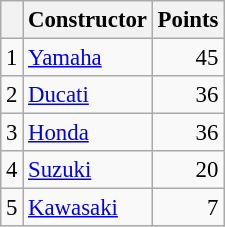<table class="wikitable" style="font-size: 95%;">
<tr>
<th></th>
<th>Constructor</th>
<th>Points</th>
</tr>
<tr>
<td align=center>1</td>
<td> <a href='#'>Yamaha</a></td>
<td align=right>45</td>
</tr>
<tr>
<td align=center>2</td>
<td> <a href='#'>Ducati</a></td>
<td align=right>36</td>
</tr>
<tr>
<td align=center>3</td>
<td> <a href='#'>Honda</a></td>
<td align=right>36</td>
</tr>
<tr>
<td align=center>4</td>
<td> <a href='#'>Suzuki</a></td>
<td align=right>20</td>
</tr>
<tr>
<td align=center>5</td>
<td> <a href='#'>Kawasaki</a></td>
<td align=right>7</td>
</tr>
</table>
